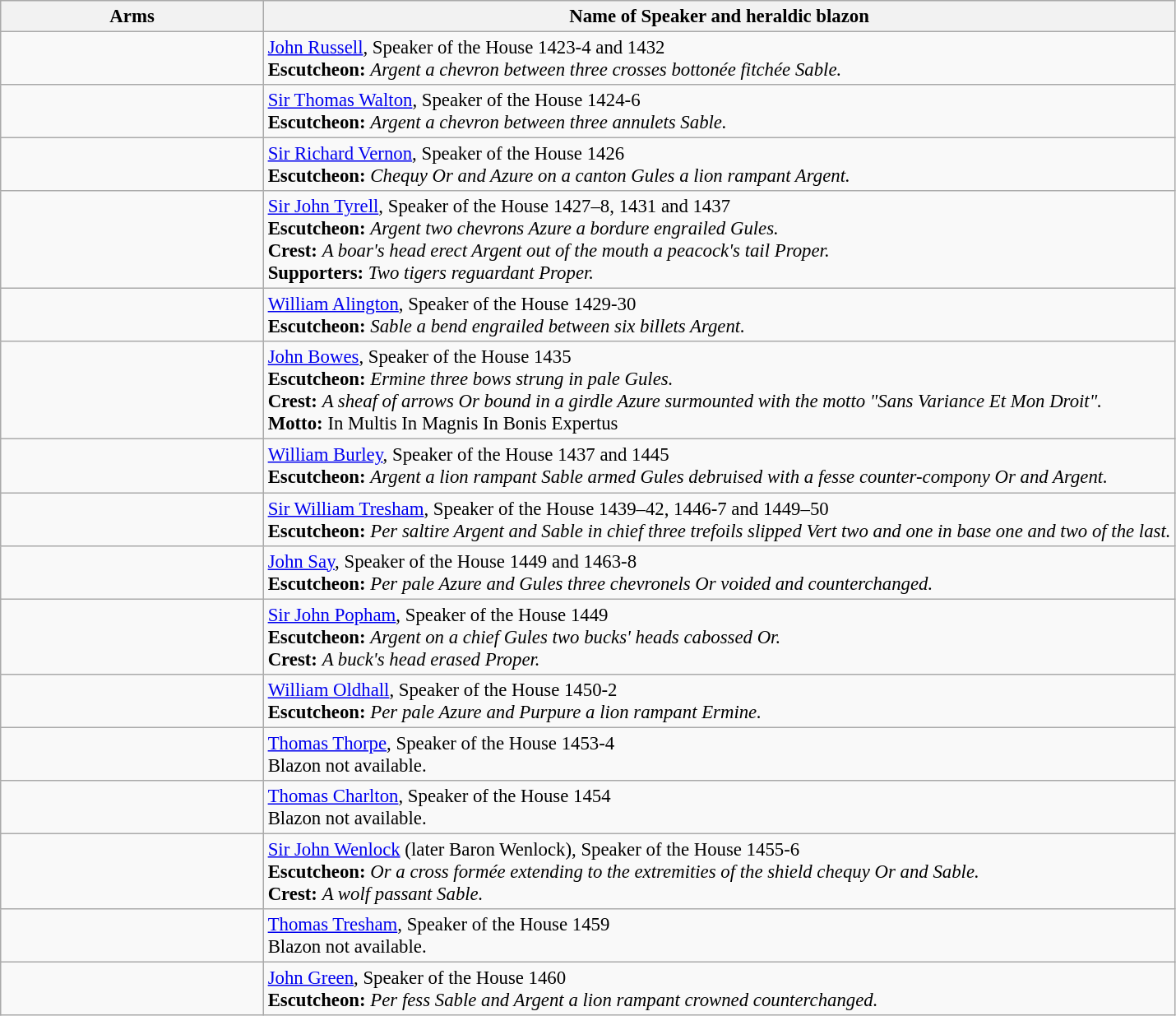<table class=wikitable style=font-size:95%>
<tr style="vertical-align:top; text-align:center;">
<th style="width:206px;">Arms</th>
<th>Name of Speaker and heraldic blazon</th>
</tr>
<tr valign=top>
<td align=center></td>
<td><a href='#'>John Russell</a>, Speaker of the House 1423-4 and 1432<br><strong>Escutcheon:</strong> <em>Argent a chevron between three crosses bottonée fitchée Sable.</em></td>
</tr>
<tr valign=top>
<td align=center></td>
<td><a href='#'>Sir Thomas Walton</a>, Speaker of the House 1424-6<br><strong>Escutcheon:</strong> <em>Argent a chevron between three annulets Sable.</em></td>
</tr>
<tr valign=top>
<td align=center></td>
<td><a href='#'>Sir Richard Vernon</a>, Speaker of the House 1426<br><strong>Escutcheon:</strong> <em>Chequy Or and Azure on a canton Gules a lion rampant Argent.</em></td>
</tr>
<tr valign=top>
<td align=center></td>
<td><a href='#'>Sir John Tyrell</a>, Speaker of the House 1427–8, 1431 and 1437<br><strong>Escutcheon:</strong> <em>Argent two chevrons Azure a bordure engrailed Gules.</em><br>
<strong>Crest:</strong> <em>A boar's head erect Argent out of the mouth a peacock's tail Proper.</em><br>
<strong>Supporters:</strong> <em>Two tigers reguardant Proper.</em></td>
</tr>
<tr valign=top>
<td align=center></td>
<td><a href='#'>William Alington</a>, Speaker of the House 1429-30<br><strong>Escutcheon:</strong> <em>Sable a bend engrailed between six billets Argent.</em></td>
</tr>
<tr valign=top>
<td align=center></td>
<td><a href='#'>John Bowes</a>, Speaker of the House 1435<br><strong>Escutcheon:</strong> <em>Ermine three bows strung in pale Gules.</em><br>
<strong>Crest:</strong> <em>A sheaf of arrows Or bound in a girdle Azure surmounted with the motto "Sans Variance Et Mon Droit".</em><br>
<strong>Motto:</strong> In Multis In Magnis In Bonis Expertus</td>
</tr>
<tr valign=top>
<td align=center></td>
<td><a href='#'>William Burley</a>, Speaker of the House 1437 and 1445<br><strong>Escutcheon:</strong> <em>Argent a lion rampant Sable armed Gules debruised with a fesse counter-compony Or and Argent.</em></td>
</tr>
<tr valign=top>
<td align=center></td>
<td><a href='#'>Sir William Tresham</a>, Speaker of the House 1439–42, 1446-7 and 1449–50<br><strong>Escutcheon:</strong> <em>Per saltire Argent and Sable in chief three trefoils slipped Vert two and one in base one and two of the last.</em></td>
</tr>
<tr valign=top>
<td align=center></td>
<td><a href='#'>John Say</a>, Speaker of the House 1449 and 1463-8<br><strong>Escutcheon:</strong> <em>Per pale Azure and Gules three chevronels Or voided and counterchanged.</em></td>
</tr>
<tr valign=top>
<td align=center></td>
<td><a href='#'>Sir John Popham</a>, Speaker of the House 1449<br><strong>Escutcheon:</strong> <em>Argent on a chief Gules two bucks' heads cabossed Or.</em><br>
<strong>Crest:</strong> <em>A buck's head erased Proper.</em></td>
</tr>
<tr valign=top>
<td align=center></td>
<td><a href='#'>William Oldhall</a>, Speaker of the House 1450-2<br><strong>Escutcheon:</strong> <em>Per pale Azure and Purpure a lion rampant Ermine.</em></td>
</tr>
<tr valign=top>
<td align=center></td>
<td><a href='#'>Thomas Thorpe</a>, Speaker of the House 1453-4<br>Blazon not available.</td>
</tr>
<tr valign=top>
<td align=center></td>
<td><a href='#'>Thomas Charlton</a>, Speaker of the House 1454<br>Blazon not available.</td>
</tr>
<tr valign=top>
<td align=center></td>
<td><a href='#'>Sir John Wenlock</a> (later Baron Wenlock), Speaker of the House 1455-6<br><strong>Escutcheon:</strong> <em>Or a cross formée extending to the extremities of the shield chequy Or and Sable.</em><br>
<strong>Crest:</strong> <em>A wolf passant Sable.</em></td>
</tr>
<tr valign=top>
<td align=center></td>
<td><a href='#'>Thomas Tresham</a>, Speaker of the House 1459<br>Blazon not available.</td>
</tr>
<tr valign=top>
<td align=center></td>
<td><a href='#'>John Green</a>, Speaker of the House 1460<br><strong>Escutcheon:</strong> <em>Per fess Sable and Argent a lion rampant crowned counterchanged.</em></td>
</tr>
</table>
